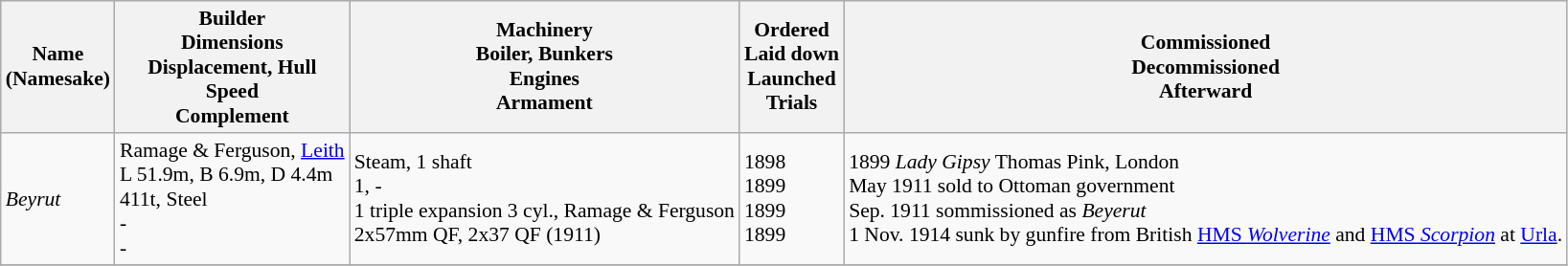<table class="wikitable" style="font-size:90%;">
<tr bgcolor="#e6e9ff">
<th>Name<br>(Namesake)</th>
<th>Builder<br>Dimensions<br>Displacement, Hull<br>Speed<br>Complement</th>
<th>Machinery<br>Boiler, Bunkers<br>Engines<br>Armament</th>
<th>Ordered<br>Laid down<br>Launched<br>Trials</th>
<th>Commissioned<br>Decommissioned<br>Afterward</th>
</tr>
<tr ---->
<td><em>Beyrut</em></td>
<td> Ramage & Ferguson, <a href='#'>Leith</a><br>L 51.9m, B 6.9m, D 4.4m<br>411t, Steel<br>-<br>-</td>
<td>Steam, 1 shaft<br>1, -<br>1 triple expansion 3 cyl., Ramage & Ferguson<br>2x57mm QF, 2x37 QF (1911)</td>
<td>1898<br>1899<br>1899<br>1899</td>
<td>1899 <em>Lady Gipsy</em> Thomas Pink, London<br>May 1911 sold to Ottoman government<br>Sep. 1911 sommissioned as <em>Beyerut</em><br>1 Nov. 1914 sunk by gunfire from British <a href='#'>HMS <em>Wolverine</em></a> and <a href='#'>HMS <em>Scorpion</em></a> at <a href='#'>Urla</a>.</td>
</tr>
<tr ---->
</tr>
</table>
